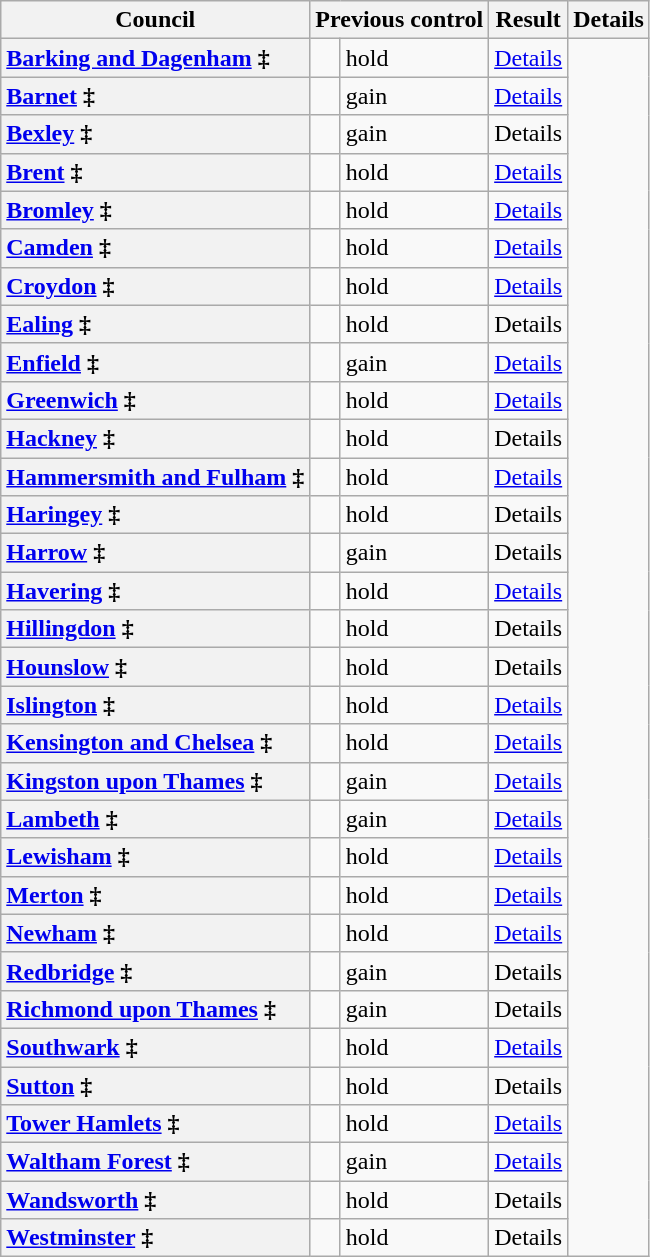<table class="wikitable sortable" border="1">
<tr>
<th scope="col">Council</th>
<th colspan=2>Previous control</th>
<th colspan=2>Result</th>
<th class="unsortable" scope="col">Details</th>
</tr>
<tr>
<th scope="row" style="text-align: left;"><a href='#'>Barking and Dagenham</a> ‡</th>
<td></td>
<td> hold</td>
<td><a href='#'>Details</a></td>
</tr>
<tr>
<th scope="row" style="text-align: left;"><a href='#'>Barnet</a> ‡</th>
<td></td>
<td> gain</td>
<td><a href='#'>Details</a></td>
</tr>
<tr>
<th scope="row" style="text-align: left;"><a href='#'>Bexley</a> ‡</th>
<td></td>
<td> gain</td>
<td>Details</td>
</tr>
<tr>
<th scope="row" style="text-align: left;"><a href='#'>Brent</a> ‡</th>
<td></td>
<td> hold</td>
<td><a href='#'>Details</a></td>
</tr>
<tr>
<th scope="row" style="text-align: left;"><a href='#'>Bromley</a> ‡</th>
<td></td>
<td> hold</td>
<td><a href='#'>Details</a></td>
</tr>
<tr>
<th scope="row" style="text-align: left;"><a href='#'>Camden</a> ‡</th>
<td></td>
<td> hold</td>
<td><a href='#'>Details</a></td>
</tr>
<tr>
<th scope="row" style="text-align: left;"><a href='#'>Croydon</a> ‡</th>
<td></td>
<td> hold</td>
<td><a href='#'>Details</a></td>
</tr>
<tr>
<th scope="row" style="text-align: left;"><a href='#'>Ealing</a> ‡</th>
<td></td>
<td> hold</td>
<td>Details</td>
</tr>
<tr>
<th scope="row" style="text-align: left;"><a href='#'>Enfield</a> ‡</th>
<td></td>
<td> gain</td>
<td><a href='#'>Details</a></td>
</tr>
<tr>
<th scope="row" style="text-align: left;"><a href='#'>Greenwich</a> ‡</th>
<td></td>
<td> hold</td>
<td><a href='#'>Details</a></td>
</tr>
<tr>
<th scope="row" style="text-align: left;"><a href='#'>Hackney</a> ‡</th>
<td></td>
<td> hold</td>
<td>Details</td>
</tr>
<tr>
<th scope="row" style="text-align: left;"><a href='#'>Hammersmith and Fulham</a> ‡</th>
<td></td>
<td> hold</td>
<td><a href='#'>Details</a></td>
</tr>
<tr>
<th scope="row" style="text-align: left;"><a href='#'>Haringey</a> ‡</th>
<td></td>
<td> hold</td>
<td>Details</td>
</tr>
<tr>
<th scope="row" style="text-align: left;"><a href='#'>Harrow</a> ‡</th>
<td></td>
<td> gain</td>
<td>Details</td>
</tr>
<tr>
<th scope="row" style="text-align: left;"><a href='#'>Havering</a> ‡</th>
<td></td>
<td> hold</td>
<td><a href='#'>Details</a></td>
</tr>
<tr>
<th scope="row" style="text-align: left;"><a href='#'>Hillingdon</a> ‡</th>
<td></td>
<td> hold</td>
<td>Details</td>
</tr>
<tr>
<th scope="row" style="text-align: left;"><a href='#'>Hounslow</a> ‡</th>
<td></td>
<td> hold</td>
<td>Details</td>
</tr>
<tr>
<th scope="row" style="text-align: left;"><a href='#'>Islington</a> ‡</th>
<td></td>
<td> hold</td>
<td><a href='#'>Details</a></td>
</tr>
<tr>
<th scope="row" style="text-align: left;"><a href='#'>Kensington and Chelsea</a> ‡</th>
<td></td>
<td> hold</td>
<td><a href='#'>Details</a></td>
</tr>
<tr>
<th scope="row" style="text-align: left;"><a href='#'>Kingston upon Thames</a> ‡</th>
<td></td>
<td> gain</td>
<td><a href='#'>Details</a></td>
</tr>
<tr>
<th scope="row" style="text-align: left;"><a href='#'>Lambeth</a> ‡</th>
<td></td>
<td> gain</td>
<td><a href='#'>Details</a></td>
</tr>
<tr>
<th scope="row" style="text-align: left;"><a href='#'>Lewisham</a> ‡</th>
<td></td>
<td> hold</td>
<td><a href='#'>Details</a></td>
</tr>
<tr>
<th scope="row" style="text-align: left;"><a href='#'>Merton</a> ‡</th>
<td></td>
<td> hold</td>
<td><a href='#'>Details</a></td>
</tr>
<tr>
<th scope="row" style="text-align: left;"><a href='#'>Newham</a> ‡</th>
<td></td>
<td> hold</td>
<td><a href='#'>Details</a></td>
</tr>
<tr>
<th scope="row" style="text-align: left;"><a href='#'>Redbridge</a> ‡</th>
<td></td>
<td> gain</td>
<td>Details</td>
</tr>
<tr>
<th scope="row" style="text-align: left;"><a href='#'>Richmond upon Thames</a> ‡</th>
<td></td>
<td> gain</td>
<td>Details</td>
</tr>
<tr>
<th scope="row" style="text-align: left;"><a href='#'>Southwark</a> ‡</th>
<td></td>
<td> hold</td>
<td><a href='#'>Details</a></td>
</tr>
<tr>
<th scope="row" style="text-align: left;"><a href='#'>Sutton</a> ‡</th>
<td></td>
<td> hold</td>
<td>Details</td>
</tr>
<tr>
<th scope="row" style="text-align: left;"><a href='#'>Tower Hamlets</a> ‡</th>
<td></td>
<td> hold</td>
<td><a href='#'>Details</a></td>
</tr>
<tr>
<th scope="row" style="text-align: left;"><a href='#'>Waltham Forest</a> ‡</th>
<td></td>
<td> gain</td>
<td><a href='#'>Details</a></td>
</tr>
<tr>
<th scope="row" style="text-align: left;"><a href='#'>Wandsworth</a> ‡</th>
<td></td>
<td> hold</td>
<td>Details</td>
</tr>
<tr>
<th scope="row" style="text-align: left;"><a href='#'>Westminster</a> ‡</th>
<td></td>
<td> hold</td>
<td>Details</td>
</tr>
</table>
